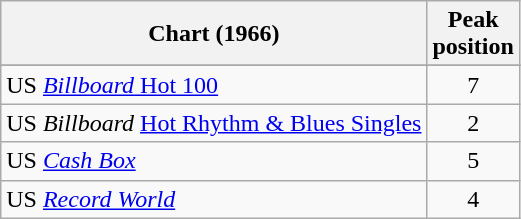<table class="wikitable sortable">
<tr>
<th>Chart (1966)</th>
<th>Peak<br>position</th>
</tr>
<tr>
</tr>
<tr>
<td>US <a href='#'><em>Billboard</em> Hot 100</a></td>
<td align="center">7</td>
</tr>
<tr>
<td>US <em>Billboard</em> <a href='#'>Hot Rhythm & Blues Singles</a></td>
<td align="center">2</td>
</tr>
<tr>
<td>US <em><a href='#'>Cash Box</a></em></td>
<td align="center">5</td>
</tr>
<tr>
<td>US <em><a href='#'>Record World</a></em></td>
<td align="center">4</td>
</tr>
</table>
